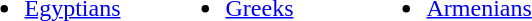<table>
<tr>
<td width=130px valign=top><br><ul><li><a href='#'>Egyptians</a></li></ul></td>
<td width=130px><br><ul><li><a href='#'>Greeks</a></li></ul></td>
<td width=130px><br><ul><li><a href='#'>Armenians</a></li></ul></td>
</tr>
</table>
